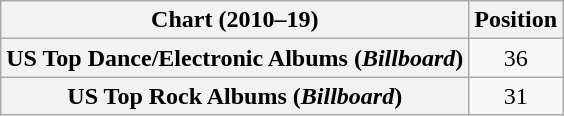<table class="wikitable sortable plainrowheaders" style="text-align:center">
<tr>
<th scope="col">Chart (2010–19)</th>
<th scope="col">Position</th>
</tr>
<tr>
<th scope="row">US Top Dance/Electronic Albums (<em>Billboard</em>)</th>
<td>36</td>
</tr>
<tr>
<th scope="row">US Top Rock Albums (<em>Billboard</em>)</th>
<td>31</td>
</tr>
</table>
